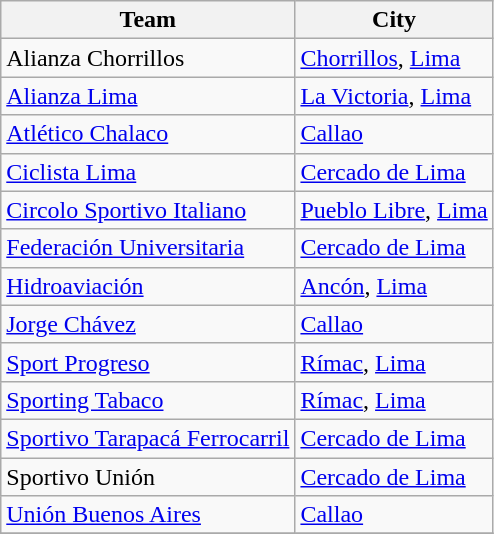<table class="wikitable sortable">
<tr>
<th>Team</th>
<th>City</th>
</tr>
<tr>
<td>Alianza Chorrillos</td>
<td><a href='#'>Chorrillos</a>, <a href='#'>Lima</a></td>
</tr>
<tr>
<td><a href='#'>Alianza Lima</a></td>
<td><a href='#'>La Victoria</a>, <a href='#'>Lima</a></td>
</tr>
<tr>
<td><a href='#'>Atlético Chalaco</a></td>
<td><a href='#'>Callao</a></td>
</tr>
<tr>
<td><a href='#'>Ciclista Lima</a></td>
<td><a href='#'>Cercado de Lima</a></td>
</tr>
<tr>
<td><a href='#'>Circolo Sportivo Italiano</a></td>
<td><a href='#'>Pueblo Libre</a>, <a href='#'>Lima</a></td>
</tr>
<tr>
<td><a href='#'>Federación Universitaria</a></td>
<td><a href='#'>Cercado de Lima</a></td>
</tr>
<tr>
<td><a href='#'>Hidroaviación</a></td>
<td><a href='#'>Ancón</a>, <a href='#'>Lima</a></td>
</tr>
<tr>
<td><a href='#'>Jorge Chávez</a></td>
<td><a href='#'>Callao</a></td>
</tr>
<tr>
<td><a href='#'>Sport Progreso</a></td>
<td><a href='#'>Rímac</a>, <a href='#'>Lima</a></td>
</tr>
<tr>
<td><a href='#'>Sporting Tabaco</a></td>
<td><a href='#'>Rímac</a>, <a href='#'>Lima</a></td>
</tr>
<tr>
<td><a href='#'>Sportivo Tarapacá Ferrocarril</a></td>
<td><a href='#'>Cercado de Lima</a></td>
</tr>
<tr>
<td>Sportivo Unión</td>
<td><a href='#'>Cercado de Lima</a></td>
</tr>
<tr>
<td><a href='#'>Unión Buenos Aires</a></td>
<td><a href='#'>Callao</a></td>
</tr>
<tr>
</tr>
</table>
